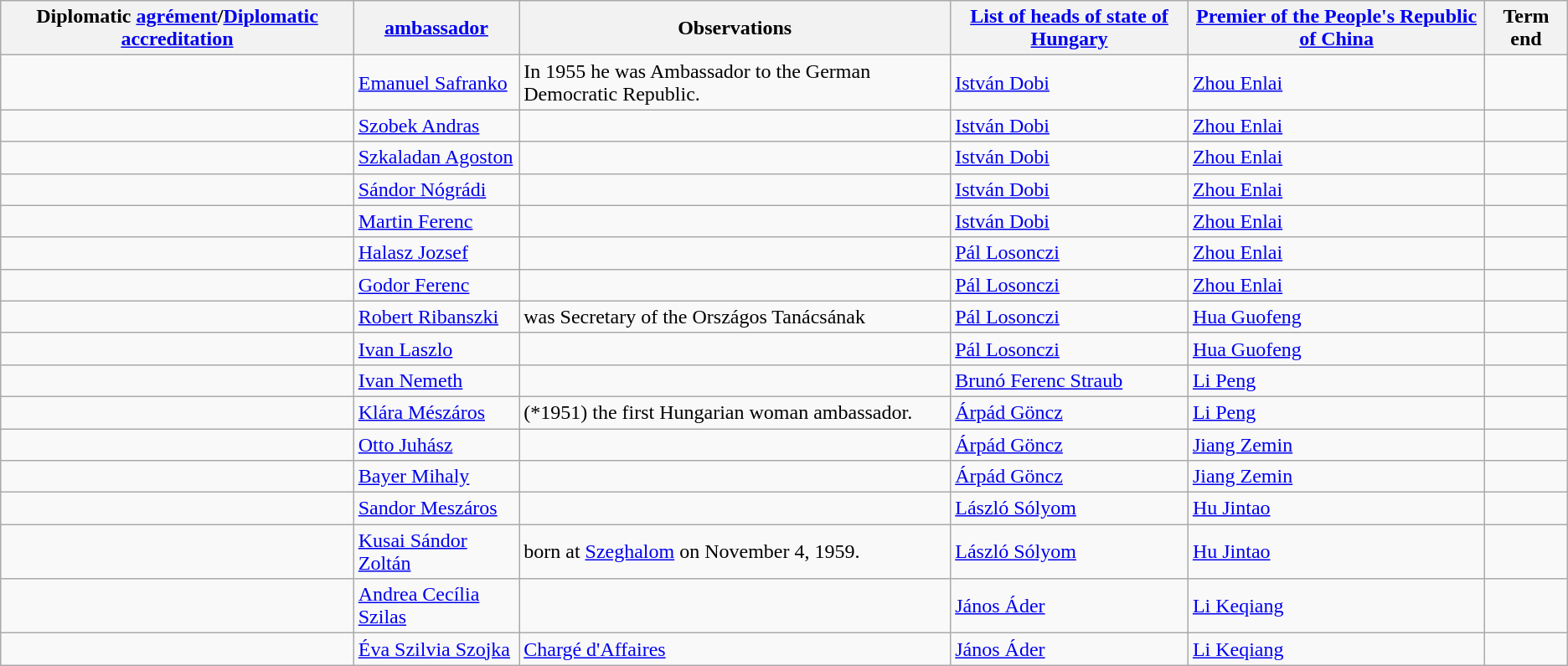<table class="wikitable sortable">
<tr>
<th>Diplomatic <a href='#'>agrément</a>/<a href='#'>Diplomatic accreditation</a></th>
<th><a href='#'>ambassador</a></th>
<th>Observations</th>
<th><a href='#'>List of heads of state of Hungary</a></th>
<th><a href='#'>Premier of the People's Republic of China</a></th>
<th>Term end</th>
</tr>
<tr>
<td></td>
<td><a href='#'>Emanuel Safranko</a></td>
<td>In 1955 he was Ambassador to the German Democratic Republic.</td>
<td><a href='#'>István Dobi</a></td>
<td><a href='#'>Zhou Enlai</a></td>
<td></td>
</tr>
<tr>
<td></td>
<td><a href='#'>Szobek Andras</a></td>
<td></td>
<td><a href='#'>István Dobi</a></td>
<td><a href='#'>Zhou Enlai</a></td>
<td></td>
</tr>
<tr>
<td></td>
<td><a href='#'>Szkaladan Agoston</a></td>
<td></td>
<td><a href='#'>István Dobi</a></td>
<td><a href='#'>Zhou Enlai</a></td>
<td></td>
</tr>
<tr>
<td></td>
<td><a href='#'>Sándor Nógrádi</a></td>
<td></td>
<td><a href='#'>István Dobi</a></td>
<td><a href='#'>Zhou Enlai</a></td>
<td></td>
</tr>
<tr>
<td></td>
<td><a href='#'>Martin Ferenc</a></td>
<td></td>
<td><a href='#'>István Dobi</a></td>
<td><a href='#'>Zhou Enlai</a></td>
<td></td>
</tr>
<tr>
<td></td>
<td><a href='#'>Halasz Jozsef</a></td>
<td></td>
<td><a href='#'>Pál Losonczi</a></td>
<td><a href='#'>Zhou Enlai</a></td>
<td></td>
</tr>
<tr>
<td></td>
<td><a href='#'>Godor Ferenc</a></td>
<td></td>
<td><a href='#'>Pál Losonczi</a></td>
<td><a href='#'>Zhou Enlai</a></td>
<td></td>
</tr>
<tr>
<td></td>
<td><a href='#'>Robert Ribanszki</a></td>
<td>was Secretary of the  Országos Tanácsának</td>
<td><a href='#'>Pál Losonczi</a></td>
<td><a href='#'>Hua Guofeng</a></td>
<td></td>
</tr>
<tr>
<td></td>
<td><a href='#'>Ivan Laszlo</a></td>
<td></td>
<td><a href='#'>Pál Losonczi</a></td>
<td><a href='#'>Hua Guofeng</a></td>
<td></td>
</tr>
<tr>
<td></td>
<td><a href='#'>Ivan Nemeth</a></td>
<td></td>
<td><a href='#'>Brunó Ferenc Straub</a></td>
<td><a href='#'>Li Peng</a></td>
<td></td>
</tr>
<tr>
<td></td>
<td><a href='#'>Klára Mészáros</a></td>
<td>(*1951) the first Hungarian woman ambassador.</td>
<td><a href='#'>Árpád Göncz</a></td>
<td><a href='#'>Li Peng</a></td>
<td></td>
</tr>
<tr>
<td></td>
<td><a href='#'>Otto Juhász</a></td>
<td></td>
<td><a href='#'>Árpád Göncz</a></td>
<td><a href='#'>Jiang Zemin</a></td>
<td></td>
</tr>
<tr>
<td></td>
<td><a href='#'>Bayer Mihaly</a></td>
<td></td>
<td><a href='#'>Árpád Göncz</a></td>
<td><a href='#'>Jiang Zemin</a></td>
<td></td>
</tr>
<tr>
<td></td>
<td><a href='#'>Sandor Meszáros</a></td>
<td></td>
<td><a href='#'>László Sólyom</a></td>
<td><a href='#'>Hu Jintao</a></td>
<td></td>
</tr>
<tr>
<td></td>
<td><a href='#'>Kusai Sándor Zoltán</a></td>
<td>born at <a href='#'>Szeghalom</a> on November 4, 1959.</td>
<td><a href='#'>László Sólyom</a></td>
<td><a href='#'>Hu Jintao</a></td>
<td></td>
</tr>
<tr>
<td></td>
<td><a href='#'>Andrea Cecília Szilas</a></td>
<td></td>
<td><a href='#'>János Áder</a></td>
<td><a href='#'>Li Keqiang</a></td>
<td></td>
</tr>
<tr>
<td></td>
<td><a href='#'>Éva Szilvia Szojka</a></td>
<td><a href='#'>Chargé d'Affaires</a></td>
<td><a href='#'>János Áder</a></td>
<td><a href='#'>Li Keqiang</a></td>
<td></td>
</tr>
</table>
